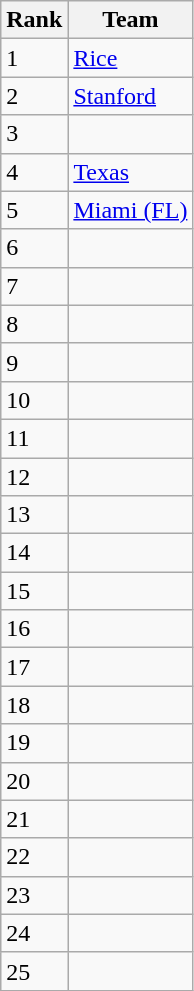<table class=wikitable>
<tr>
<th>Rank</th>
<th>Team</th>
</tr>
<tr>
<td>1</td>
<td><a href='#'>Rice</a></td>
</tr>
<tr>
<td>2</td>
<td><a href='#'>Stanford</a></td>
</tr>
<tr>
<td>3</td>
<td></td>
</tr>
<tr>
<td>4</td>
<td><a href='#'>Texas</a></td>
</tr>
<tr>
<td>5</td>
<td><a href='#'>Miami (FL)</a></td>
</tr>
<tr>
<td>6</td>
<td></td>
</tr>
<tr>
<td>7</td>
<td></td>
</tr>
<tr>
<td>8</td>
<td></td>
</tr>
<tr>
<td>9</td>
<td></td>
</tr>
<tr>
<td>10</td>
<td></td>
</tr>
<tr>
<td>11</td>
<td></td>
</tr>
<tr>
<td>12</td>
<td></td>
</tr>
<tr>
<td>13</td>
<td></td>
</tr>
<tr>
<td>14</td>
<td></td>
</tr>
<tr>
<td>15</td>
<td></td>
</tr>
<tr>
<td>16</td>
<td></td>
</tr>
<tr>
<td>17</td>
<td></td>
</tr>
<tr>
<td>18</td>
<td></td>
</tr>
<tr>
<td>19</td>
<td></td>
</tr>
<tr>
<td>20</td>
<td></td>
</tr>
<tr>
<td>21</td>
<td></td>
</tr>
<tr>
<td>22</td>
<td></td>
</tr>
<tr>
<td>23</td>
<td></td>
</tr>
<tr>
<td>24</td>
<td></td>
</tr>
<tr>
<td>25</td>
<td></td>
</tr>
</table>
